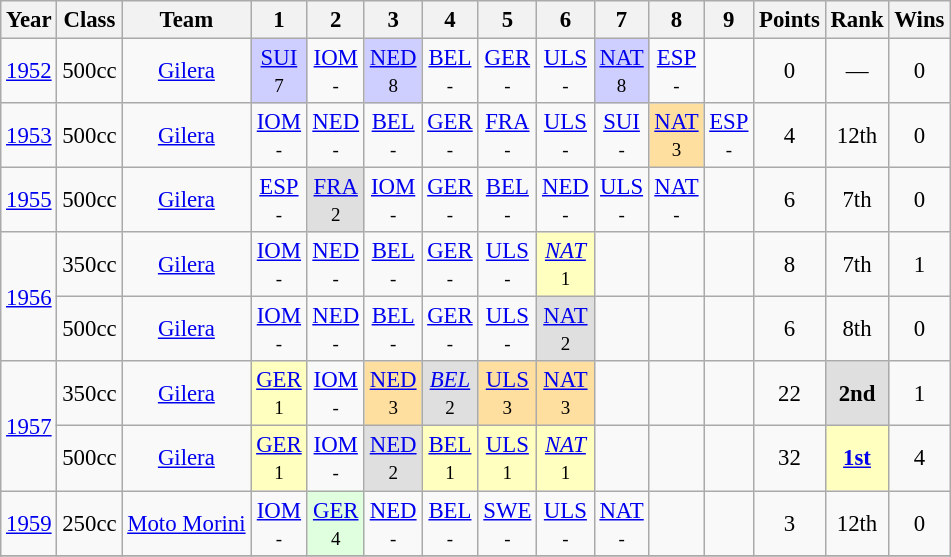<table class="wikitable" style="text-align:center; font-size:95%">
<tr>
<th>Year</th>
<th>Class</th>
<th>Team</th>
<th>1</th>
<th>2</th>
<th>3</th>
<th>4</th>
<th>5</th>
<th>6</th>
<th>7</th>
<th>8</th>
<th>9</th>
<th>Points</th>
<th>Rank</th>
<th>Wins</th>
</tr>
<tr>
<td><a href='#'>1952</a></td>
<td>500cc</td>
<td><a href='#'>Gilera</a></td>
<td style="background:#cfcfff;"><a href='#'>SUI</a><br><small>7</small></td>
<td><a href='#'>IOM</a><br><small>-</small></td>
<td style="background:#cfcfff;"><a href='#'>NED</a><br><small>8</small></td>
<td><a href='#'>BEL</a><br><small>-</small></td>
<td><a href='#'>GER</a><br><small>-</small></td>
<td><a href='#'>ULS</a><br><small>-</small></td>
<td style="background:#cfcfff;"><a href='#'>NAT</a><br><small>8</small></td>
<td><a href='#'>ESP</a><br><small>-</small></td>
<td></td>
<td>0</td>
<td>—</td>
<td>0</td>
</tr>
<tr>
<td><a href='#'>1953</a></td>
<td>500cc</td>
<td><a href='#'>Gilera</a></td>
<td><a href='#'>IOM</a><br><small>-</small></td>
<td><a href='#'>NED</a><br><small>-</small></td>
<td><a href='#'>BEL</a><br><small>-</small></td>
<td><a href='#'>GER</a><br><small>-</small></td>
<td><a href='#'>FRA</a><br><small>-</small></td>
<td><a href='#'>ULS</a><br><small>-</small></td>
<td><a href='#'>SUI</a><br><small>-</small></td>
<td style="background:#FFDF9F;"><a href='#'>NAT</a><br><small>3</small></td>
<td><a href='#'>ESP</a><br><small>-</small></td>
<td>4</td>
<td>12th</td>
<td>0</td>
</tr>
<tr>
<td><a href='#'>1955</a></td>
<td>500cc</td>
<td><a href='#'>Gilera</a></td>
<td><a href='#'>ESP</a><br><small>-</small></td>
<td style="background:#DFDFDF;"><a href='#'>FRA</a><br><small>2</small></td>
<td><a href='#'>IOM</a><br><small>-</small></td>
<td><a href='#'>GER</a><br><small>-</small></td>
<td><a href='#'>BEL</a><br><small>-</small></td>
<td><a href='#'>NED</a><br><small>-</small></td>
<td><a href='#'>ULS</a><br><small>-</small></td>
<td><a href='#'>NAT</a><br><small>-</small></td>
<td></td>
<td>6</td>
<td>7th</td>
<td>0</td>
</tr>
<tr>
<td rowspan="2"><a href='#'>1956</a></td>
<td>350cc</td>
<td><a href='#'>Gilera</a></td>
<td><a href='#'>IOM</a><br><small>-</small></td>
<td><a href='#'>NED</a><br><small>-</small></td>
<td><a href='#'>BEL</a><br><small>-</small></td>
<td><a href='#'>GER</a><br><small>-</small></td>
<td><a href='#'>ULS</a><br><small>-</small></td>
<td style="background:#FFFFBF;"><em><a href='#'>NAT</a></em><br><small>1</small></td>
<td></td>
<td></td>
<td></td>
<td>8</td>
<td>7th</td>
<td>1</td>
</tr>
<tr>
<td>500cc</td>
<td><a href='#'>Gilera</a></td>
<td><a href='#'>IOM</a><br><small>-</small></td>
<td><a href='#'>NED</a><br><small>-</small></td>
<td><a href='#'>BEL</a><br><small>-</small></td>
<td><a href='#'>GER</a><br><small>-</small></td>
<td><a href='#'>ULS</a><br><small>-</small></td>
<td style="background:#DFDFDF;"><a href='#'>NAT</a><br><small>2</small></td>
<td></td>
<td></td>
<td></td>
<td>6</td>
<td>8th</td>
<td>0</td>
</tr>
<tr>
<td rowspan="2"><a href='#'>1957</a></td>
<td>350cc</td>
<td><a href='#'>Gilera</a></td>
<td style="background:#FFFFBF;"><a href='#'>GER</a><br><small>1</small></td>
<td><a href='#'>IOM</a><br><small>-</small></td>
<td style="background:#FFDF9F;"><a href='#'>NED</a><br><small>3</small></td>
<td style="background:#DFDFDF;"><em><a href='#'>BEL</a></em><br><small>2</small></td>
<td style="background:#FFDF9F;"><a href='#'>ULS</a><br><small>3</small></td>
<td style="background:#FFDF9F;"><a href='#'>NAT</a><br><small>3</small></td>
<td></td>
<td></td>
<td></td>
<td>22</td>
<td style="background:#DFDFDF;"><strong>2nd</strong></td>
<td>1</td>
</tr>
<tr>
<td>500cc</td>
<td><a href='#'>Gilera</a></td>
<td style="background:#FFFFBF;"><a href='#'>GER</a><br><small>1</small></td>
<td><a href='#'>IOM</a><br><small>-</small></td>
<td style="background:#DFDFDF;"><a href='#'>NED</a><br><small>2</small></td>
<td style="background:#FFFFBF;"><a href='#'>BEL</a><br><small>1</small></td>
<td style="background:#FFFFBF;"><a href='#'>ULS</a><br><small>1</small></td>
<td style="background:#FFFFBF;"><em><a href='#'>NAT</a></em><br><small>1</small></td>
<td></td>
<td></td>
<td></td>
<td>32</td>
<td style="background:#FFFFBF;"><strong><a href='#'>1st</a></strong></td>
<td>4</td>
</tr>
<tr>
<td><a href='#'>1959</a></td>
<td>250cc</td>
<td><a href='#'>Moto Morini</a></td>
<td><a href='#'>IOM</a><br><small>-</small></td>
<td style="background:#DFFFDF;"><a href='#'>GER</a><br><small>4</small></td>
<td><a href='#'>NED</a><br><small>-</small></td>
<td><a href='#'>BEL</a><br><small>-</small></td>
<td><a href='#'>SWE</a><br><small>-</small></td>
<td><a href='#'>ULS</a><br><small>-</small></td>
<td><a href='#'>NAT</a><br><small>-</small></td>
<td></td>
<td></td>
<td>3</td>
<td>12th</td>
<td>0</td>
</tr>
<tr>
</tr>
</table>
